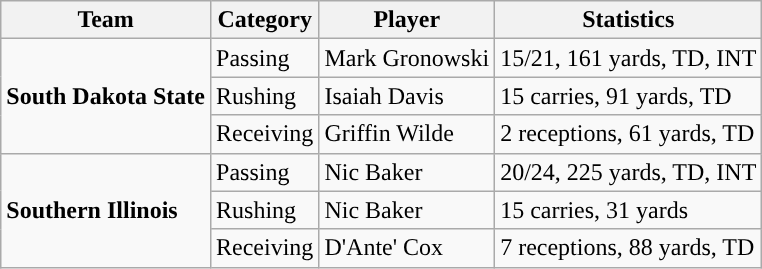<table class="wikitable" style="float: left;">
<tr>
<th>Team</th>
<th>Category</th>
<th>Player</th>
<th>Statistics</th>
</tr>
<tr>
<td rowspan=3><strong>South Dakota State</strong></td>
<td>Passing</td>
<td>Mark Gronowski</td>
<td>15/21, 161 yards, TD, INT</td>
</tr>
<tr>
<td>Rushing</td>
<td>Isaiah Davis</td>
<td>15 carries, 91 yards, TD</td>
</tr>
<tr>
<td>Receiving</td>
<td>Griffin Wilde</td>
<td>2 receptions, 61 yards, TD</td>
</tr>
<tr>
<td rowspan=3><strong>Southern Illinois</strong></td>
<td>Passing</td>
<td>Nic Baker</td>
<td>20/24, 225 yards, TD, INT</td>
</tr>
<tr>
<td>Rushing</td>
<td>Nic Baker</td>
<td>15 carries, 31 yards</td>
</tr>
<tr>
<td>Receiving</td>
<td>D'Ante' Cox</td>
<td>7 receptions, 88 yards, TD</td>
</tr>
</table>
